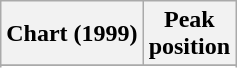<table class="wikitable sortable plainrowheaders" style="text-align:center">
<tr>
<th>Chart (1999)</th>
<th>Peak <br> position</th>
</tr>
<tr>
</tr>
<tr>
</tr>
<tr>
</tr>
<tr>
</tr>
<tr>
</tr>
<tr>
</tr>
<tr>
</tr>
</table>
